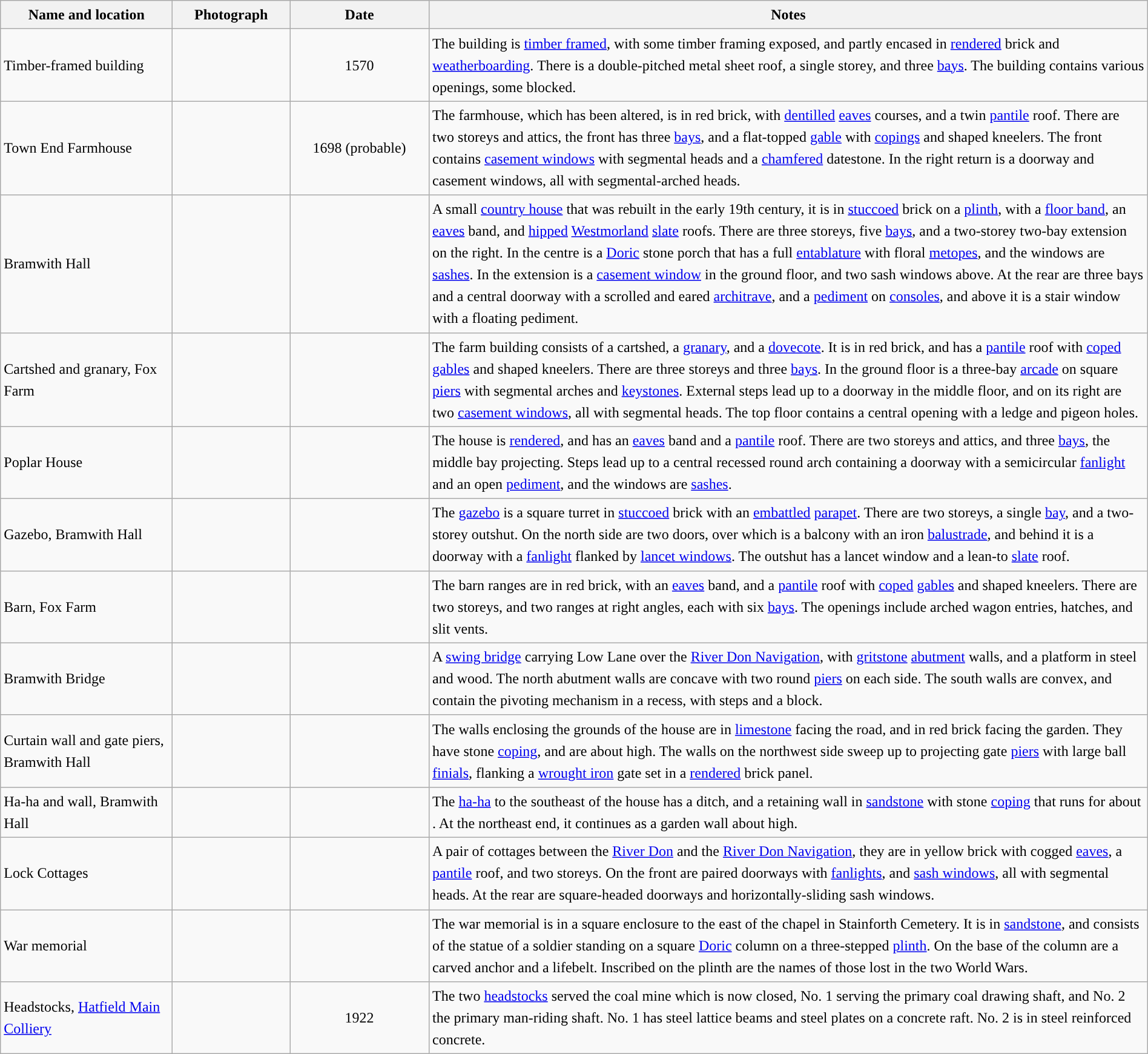<table class="wikitable sortable plainrowheaders" style="width:100%;border:0px;text-align:left;line-height:150%;">
<tr>
<th scope="col"  style="width:150px">Name and location</th>
<th scope="col"  style="width:100px" class="unsortable">Photograph</th>
<th scope="col"  style="width:120px">Date</th>
<th scope="col"  style="width:650px" class="unsortable">Notes</th>
</tr>
<tr>
<td>Timber-framed building<br><small></small></td>
<td></td>
<td align="center">1570</td>
<td>The building is <a href='#'>timber framed</a>, with some timber framing exposed, and partly encased in <a href='#'>rendered</a> brick and <a href='#'>weatherboarding</a>.  There is a double-pitched metal sheet roof, a single storey, and three <a href='#'>bays</a>.  The building contains various openings, some blocked.</td>
</tr>
<tr>
<td>Town End Farmhouse<br><small></small></td>
<td></td>
<td align="center">1698 (probable)</td>
<td>The farmhouse, which has been altered, is in red brick, with <a href='#'>dentilled</a> <a href='#'>eaves</a> courses, and a twin <a href='#'>pantile</a> roof.  There are two storeys and attics, the front has three <a href='#'>bays</a>, and a flat-topped <a href='#'>gable</a> with <a href='#'>copings</a> and shaped kneelers.  The front contains <a href='#'>casement windows</a> with segmental heads and a <a href='#'>chamfered</a> datestone.  In the right return is a doorway and casement windows, all with segmental-arched heads.</td>
</tr>
<tr>
<td>Bramwith Hall<br><small></small></td>
<td></td>
<td align="center"></td>
<td>A small <a href='#'>country house</a> that was rebuilt in the early 19th century, it is in <a href='#'>stuccoed</a> brick on a <a href='#'>plinth</a>, with a <a href='#'>floor band</a>, an <a href='#'>eaves</a> band, and <a href='#'>hipped</a> <a href='#'>Westmorland</a> <a href='#'>slate</a> roofs.  There are three storeys, five <a href='#'>bays</a>, and a two-storey two-bay extension on the right.  In the centre is a <a href='#'>Doric</a> stone porch that has a full <a href='#'>entablature</a> with floral <a href='#'>metopes</a>, and the windows are <a href='#'>sashes</a>.  In the extension is a <a href='#'>casement window</a> in the ground floor, and two sash windows above.  At the rear are three bays and a central doorway with a scrolled and eared <a href='#'>architrave</a>, and a <a href='#'>pediment</a> on <a href='#'>consoles</a>, and above it is a stair window with a floating pediment.</td>
</tr>
<tr>
<td>Cartshed and granary, Fox Farm<br><small></small></td>
<td></td>
<td align="center"></td>
<td>The farm building consists of a cartshed, a <a href='#'>granary</a>, and a <a href='#'>dovecote</a>.  It is in red brick, and has a <a href='#'>pantile</a> roof with <a href='#'>coped</a> <a href='#'>gables</a> and shaped kneelers.  There are three storeys and three <a href='#'>bays</a>.  In the ground floor is a three-bay <a href='#'>arcade</a> on square <a href='#'>piers</a> with segmental arches and <a href='#'>keystones</a>.  External steps lead up to a doorway in the middle floor, and on its right are two <a href='#'>casement windows</a>, all with segmental heads.  The top floor contains a central opening with a ledge and pigeon holes.</td>
</tr>
<tr>
<td>Poplar House<br><small></small></td>
<td></td>
<td align="center"></td>
<td>The house is <a href='#'>rendered</a>, and has an <a href='#'>eaves</a> band and a <a href='#'>pantile</a> roof.  There are two storeys and attics, and three <a href='#'>bays</a>, the middle bay projecting.  Steps lead up to a central recessed round arch containing a doorway with a semicircular <a href='#'>fanlight</a> and an open <a href='#'>pediment</a>, and the windows are <a href='#'>sashes</a>.</td>
</tr>
<tr>
<td>Gazebo, Bramwith Hall<br><small></small></td>
<td></td>
<td align="center"></td>
<td>The <a href='#'>gazebo</a> is a square turret in <a href='#'>stuccoed</a> brick with an <a href='#'>embattled</a> <a href='#'>parapet</a>.  There are two storeys, a single <a href='#'>bay</a>, and a two-storey outshut.  On the north side are two doors, over which is a balcony with an iron <a href='#'>balustrade</a>, and behind it is a doorway with a <a href='#'>fanlight</a> flanked by <a href='#'>lancet windows</a>.  The outshut has a lancet window and a lean-to <a href='#'>slate</a> roof.</td>
</tr>
<tr>
<td>Barn, Fox Farm<br><small></small></td>
<td></td>
<td align="center"></td>
<td>The barn ranges are in red brick, with an <a href='#'>eaves</a> band, and a <a href='#'>pantile</a> roof with <a href='#'>coped</a> <a href='#'>gables</a> and shaped kneelers.  There are two storeys, and two ranges at right angles, each with six <a href='#'>bays</a>.  The openings include arched wagon entries, hatches, and slit vents.</td>
</tr>
<tr>
<td>Bramwith Bridge<br><small></small></td>
<td></td>
<td align="center"></td>
<td>A <a href='#'>swing bridge</a> carrying Low Lane over the <a href='#'>River Don Navigation</a>, with <a href='#'>gritstone</a> <a href='#'>abutment</a> walls, and a platform in steel and wood.  The north abutment walls are concave with two round <a href='#'>piers</a> on each side.  The south walls are convex, and contain the pivoting mechanism in a recess, with steps and a block.</td>
</tr>
<tr>
<td>Curtain wall and gate piers,<br>Bramwith Hall<br><small></small></td>
<td></td>
<td align="center"></td>
<td>The walls enclosing the grounds of the house are in <a href='#'>limestone</a> facing the road, and in red brick facing the garden.  They have stone <a href='#'>coping</a>, and are about  high.  The walls on the northwest side sweep up to projecting gate <a href='#'>piers</a> with large ball <a href='#'>finials</a>, flanking a <a href='#'>wrought iron</a> gate set in a <a href='#'>rendered</a> brick panel.</td>
</tr>
<tr>
<td>Ha-ha and wall, Bramwith Hall<br><small></small></td>
<td></td>
<td align="center"></td>
<td>The <a href='#'>ha-ha</a> to the southeast of the house has a ditch, and a retaining wall in <a href='#'>sandstone</a> with stone <a href='#'>coping</a> that runs for about .  At the northeast end, it continues as a garden wall about  high.</td>
</tr>
<tr>
<td>Lock Cottages<br><small></small></td>
<td></td>
<td align="center"></td>
<td>A pair of cottages between the <a href='#'>River Don</a> and the <a href='#'>River Don Navigation</a>, they are in yellow brick with cogged <a href='#'>eaves</a>, a <a href='#'>pantile</a> roof, and two storeys.  On the front are paired doorways with <a href='#'>fanlights</a>, and <a href='#'>sash windows</a>, all with segmental heads.  At the rear are square-headed doorways and horizontally-sliding sash windows.</td>
</tr>
<tr>
<td>War memorial<br><small></small></td>
<td></td>
<td align="center"></td>
<td>The war memorial is in a square enclosure to the east of the chapel in Stainforth Cemetery.  It is in <a href='#'>sandstone</a>, and consists of the statue of a soldier standing on a square <a href='#'>Doric</a> column on a three-stepped <a href='#'>plinth</a>.  On the base of the column are a carved anchor and a lifebelt.  Inscribed on the plinth are the names of those lost in the two World Wars.</td>
</tr>
<tr>
<td>Headstocks, <a href='#'>Hatfield Main Colliery</a><br><small></small></td>
<td></td>
<td align="center">1922</td>
<td>The two <a href='#'>headstocks</a> served the coal mine which is now closed, No. 1 serving the primary coal drawing shaft, and No. 2 the primary man-riding shaft.  No. 1 has steel lattice beams and steel plates on a concrete raft.  No. 2 is in steel reinforced concrete.</td>
</tr>
<tr>
</tr>
</table>
